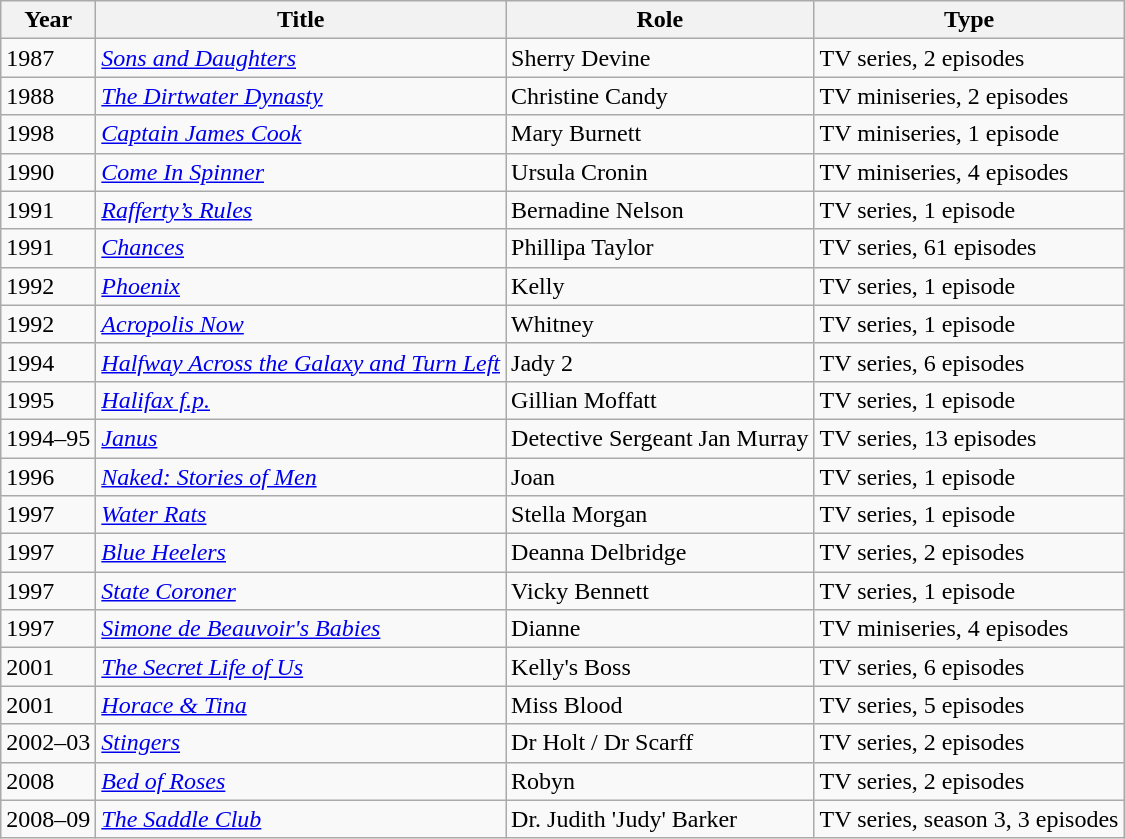<table class="wikitable">
<tr>
<th>Year</th>
<th>Title</th>
<th>Role</th>
<th>Type</th>
</tr>
<tr>
<td>1987</td>
<td><em><a href='#'>Sons and Daughters</a></em></td>
<td>Sherry Devine</td>
<td>TV series, 2 episodes</td>
</tr>
<tr>
<td>1988</td>
<td><em><a href='#'>The Dirtwater Dynasty</a></em></td>
<td>Christine Candy</td>
<td>TV miniseries, 2 episodes</td>
</tr>
<tr>
<td>1998</td>
<td><em><a href='#'>Captain James Cook</a></em></td>
<td>Mary Burnett</td>
<td>TV miniseries, 1 episode</td>
</tr>
<tr>
<td>1990</td>
<td><em><a href='#'>Come In Spinner</a></em></td>
<td>Ursula Cronin</td>
<td>TV miniseries, 4 episodes</td>
</tr>
<tr>
<td>1991</td>
<td><em><a href='#'>Rafferty’s Rules</a></em></td>
<td>Bernadine Nelson</td>
<td>TV series, 1 episode</td>
</tr>
<tr>
<td>1991</td>
<td><em><a href='#'>Chances</a></em></td>
<td>Phillipa Taylor</td>
<td>TV series, 61 episodes</td>
</tr>
<tr>
<td>1992</td>
<td><em><a href='#'>Phoenix</a></em></td>
<td>Kelly</td>
<td>TV series, 1 episode</td>
</tr>
<tr>
<td>1992</td>
<td><em><a href='#'>Acropolis Now</a></em></td>
<td>Whitney</td>
<td>TV series, 1 episode</td>
</tr>
<tr>
<td>1994</td>
<td><em><a href='#'>Halfway Across the Galaxy and Turn Left</a></em></td>
<td>Jady 2</td>
<td>TV series, 6 episodes</td>
</tr>
<tr>
<td>1995</td>
<td><em><a href='#'>Halifax f.p.</a></em></td>
<td>Gillian Moffatt</td>
<td>TV series, 1 episode</td>
</tr>
<tr>
<td>1994–95</td>
<td><em><a href='#'>Janus</a></em></td>
<td>Detective Sergeant Jan Murray</td>
<td>TV series, 13 episodes</td>
</tr>
<tr>
<td>1996</td>
<td><em><a href='#'>Naked: Stories of Men</a></em></td>
<td>Joan</td>
<td>TV series, 1 episode</td>
</tr>
<tr>
<td>1997</td>
<td><em><a href='#'>Water Rats</a></em></td>
<td>Stella Morgan</td>
<td>TV series, 1 episode</td>
</tr>
<tr>
<td>1997</td>
<td><em><a href='#'>Blue Heelers</a></em></td>
<td>Deanna Delbridge</td>
<td>TV series, 2 episodes</td>
</tr>
<tr>
<td>1997</td>
<td><em><a href='#'>State Coroner</a></em></td>
<td>Vicky Bennett</td>
<td>TV series, 1 episode</td>
</tr>
<tr>
<td>1997</td>
<td><em><a href='#'>Simone de Beauvoir's Babies</a></em></td>
<td>Dianne</td>
<td>TV miniseries, 4 episodes</td>
</tr>
<tr>
<td>2001</td>
<td><em><a href='#'>The Secret Life of Us</a></em></td>
<td>Kelly's Boss</td>
<td>TV series, 6 episodes</td>
</tr>
<tr>
<td>2001</td>
<td><em><a href='#'>Horace & Tina</a></em></td>
<td>Miss Blood</td>
<td>TV series, 5 episodes</td>
</tr>
<tr>
<td>2002–03</td>
<td><em><a href='#'>Stingers</a></em></td>
<td>Dr Holt / Dr Scarff</td>
<td>TV series, 2 episodes</td>
</tr>
<tr>
<td>2008</td>
<td><em><a href='#'>Bed of Roses</a></em></td>
<td>Robyn</td>
<td>TV series, 2 episodes</td>
</tr>
<tr>
<td>2008–09</td>
<td><em><a href='#'>The Saddle Club</a></em></td>
<td>Dr. Judith 'Judy' Barker</td>
<td>TV series, season 3, 3 episodes</td>
</tr>
</table>
